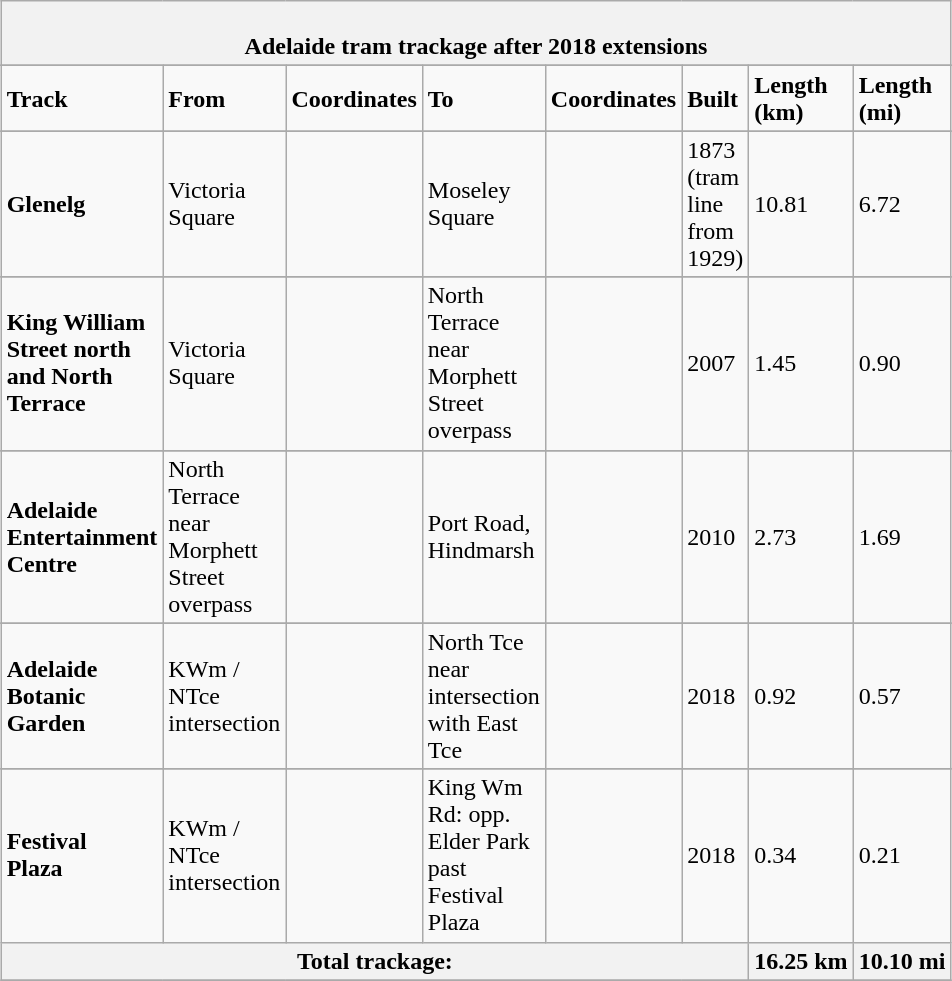<table class="wikitable floatleft mw-collapsible mw-collapsed" style="margin:0.5em auto; width:50%; center:80%; :1em; :2em; :1em">
<tr>
<th colspan="8"><br>Adelaide tram trackage after 2018 extensions<br></th>
</tr>
<tr>
</tr>
<tr>
<td><strong>Track</strong></td>
<td><strong>From</strong></td>
<td><strong>Coordinates</strong></td>
<td><strong>To</strong></td>
<td><strong>Coordinates</strong></td>
<td><strong>Built</strong></td>
<td><strong>Length (km)</strong></td>
<td><strong>Length (mi)</strong></td>
</tr>
<tr>
</tr>
<tr>
<td><strong>Glenelg</strong></td>
<td>Victoria Square</td>
<td></td>
<td>Moseley Square</td>
<td></td>
<td>1873<br>(tram line from 1929)</td>
<td>10.81</td>
<td>6.72</td>
</tr>
<tr>
</tr>
<tr>
<td><strong>King William Street north<br>and North Terrace</strong></td>
<td>Victoria Square</td>
<td></td>
<td>North Terrace near Morphett Street overpass</td>
<td></td>
<td>2007</td>
<td>1.45</td>
<td>0.90</td>
</tr>
<tr>
</tr>
<tr>
<td><strong>Adelaide Entertainment Centre</strong><br></td>
<td>North Terrace near Morphett Street overpass</td>
<td></td>
<td>Port Road, Hindmarsh</td>
<td></td>
<td>2010</td>
<td>2.73</td>
<td>1.69</td>
</tr>
<tr>
</tr>
<tr>
<td><strong>Adelaide<br>Botanic<br>Garden</strong></td>
<td>KWm / NTce intersection</td>
<td></td>
<td>North Tce near intersection with East Tce</td>
<td></td>
<td>2018</td>
<td>0.92</td>
<td>0.57</td>
</tr>
<tr>
</tr>
<tr>
<td><strong>Festival<br>Plaza</strong></td>
<td>KWm / NTce intersection</td>
<td></td>
<td>King Wm Rd: opp. Elder Park past Festival Plaza</td>
<td></td>
<td>2018</td>
<td>0.34</td>
<td>0.21</td>
</tr>
<tr>
<th colspan="6">Total trackage:</th>
<th>16.25 km</th>
<th>10.10 mi</th>
</tr>
<tr>
</tr>
<tr>
</tr>
</table>
